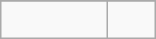<table class="wikitable">
<tr style="vertical-align: top;">
</tr>
<tr>
<td>                </td>
<td>      </td>
</tr>
</table>
